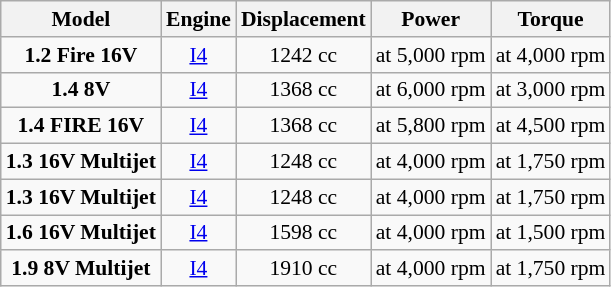<table class="wikitable" style="text-align:center; font-size:90%;">
<tr style="text-align:center; vertical-align:middle;">
<th>Model</th>
<th>Engine</th>
<th>Displacement</th>
<th>Power</th>
<th>Torque</th>
</tr>
<tr>
<td><strong>1.2 Fire 16V</strong></td>
<td><a href='#'>I4</a></td>
<td>1242 cc</td>
<td> at 5,000 rpm</td>
<td> at 4,000 rpm</td>
</tr>
<tr>
<td><strong>1.4 8V</strong></td>
<td><a href='#'>I4</a></td>
<td>1368 cc</td>
<td> at 6,000 rpm</td>
<td> at 3,000 rpm</td>
</tr>
<tr>
<td><strong>1.4 FIRE 16V</strong></td>
<td><a href='#'>I4</a></td>
<td>1368 cc</td>
<td> at 5,800 rpm</td>
<td> at 4,500 rpm</td>
</tr>
<tr>
<td><strong>1.3 16V Multijet</strong></td>
<td><a href='#'>I4</a></td>
<td>1248 cc</td>
<td> at 4,000 rpm</td>
<td> at 1,750 rpm</td>
</tr>
<tr>
<td><strong>1.3 16V Multijet</strong></td>
<td><a href='#'>I4</a></td>
<td>1248 cc</td>
<td> at 4,000 rpm</td>
<td> at 1,750 rpm</td>
</tr>
<tr>
<td><strong>1.6 16V Multijet</strong></td>
<td><a href='#'>I4</a></td>
<td>1598 cc</td>
<td> at 4,000 rpm</td>
<td> at 1,500 rpm</td>
</tr>
<tr>
<td><strong>1.9 8V Multijet</strong></td>
<td><a href='#'>I4</a></td>
<td>1910 cc</td>
<td> at 4,000 rpm</td>
<td> at 1,750 rpm</td>
</tr>
</table>
